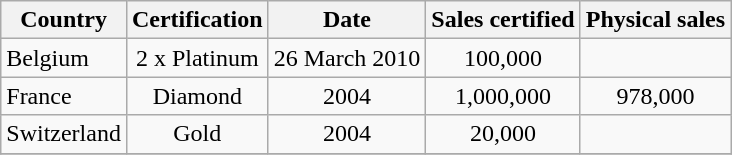<table class="wikitable sortable">
<tr>
<th>Country</th>
<th>Certification</th>
<th>Date</th>
<th>Sales certified</th>
<th>Physical sales</th>
</tr>
<tr>
<td>Belgium</td>
<td align="center">2 x Platinum</td>
<td align="center">26 March 2010</td>
<td align="center">100,000</td>
<td align="center"></td>
</tr>
<tr>
<td>France</td>
<td align="center">Diamond</td>
<td align="center">2004</td>
<td align="center">1,000,000</td>
<td align="center">978,000</td>
</tr>
<tr>
<td>Switzerland</td>
<td align="center">Gold</td>
<td align="center">2004</td>
<td align="center">20,000</td>
<td align="center"></td>
</tr>
<tr>
</tr>
</table>
